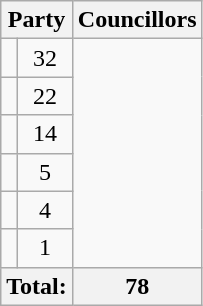<table class="wikitable">
<tr>
<th colspan="2">Party</th>
<th>Councillors</th>
</tr>
<tr>
<td></td>
<td align=center>32</td>
</tr>
<tr>
<td></td>
<td align=center>22</td>
</tr>
<tr>
<td></td>
<td align=center>14</td>
</tr>
<tr>
<td></td>
<td align=center>5</td>
</tr>
<tr>
<td></td>
<td align=center>4</td>
</tr>
<tr>
<td></td>
<td align=center>1</td>
</tr>
<tr>
<th colspan="2">Total:</th>
<th>78</th>
</tr>
</table>
